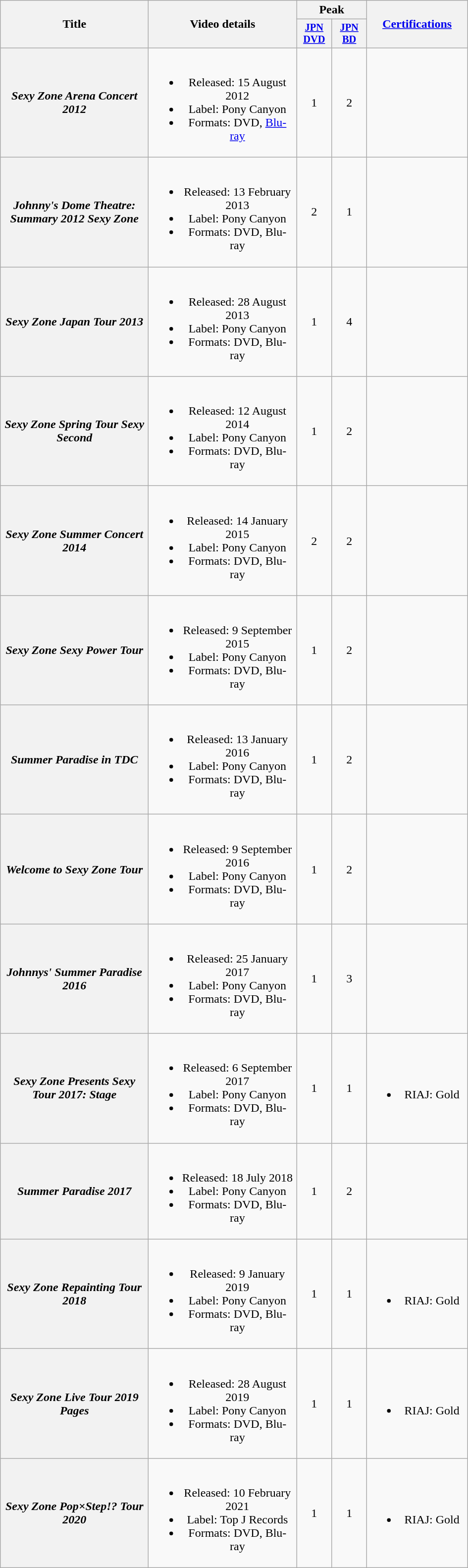<table class="wikitable plainrowheaders" style="text-align:center;">
<tr>
<th scope="col" rowspan="2" style="width:12em;">Title</th>
<th scope="col" rowspan="2" style="width:12em;">Video details</th>
<th scope="col" colspan="2">Peak</th>
<th scope="col" rowspan="2" style="width:8em;"><a href='#'>Certifications</a></th>
</tr>
<tr>
<th scope="col" style="width:3em;font-size:85%;"><a href='#'>JPN<br>DVD</a><br></th>
<th scope="col" style="width:3em;font-size:85%;"><a href='#'>JPN<br>BD</a><br></th>
</tr>
<tr>
<th scope="row"><em>Sexy Zone Arena Concert 2012</em></th>
<td><br><ul><li>Released: 15 August 2012</li><li>Label: Pony Canyon</li><li>Formats: DVD, <a href='#'>Blu-ray</a></li></ul></td>
<td>1</td>
<td>2</td>
<td></td>
</tr>
<tr>
<th scope="row"><em>Johnny's Dome Theatre: Summary 2012 Sexy Zone</em></th>
<td><br><ul><li>Released: 13 February 2013</li><li>Label: Pony Canyon</li><li>Formats: DVD, Blu-ray</li></ul></td>
<td>2</td>
<td>1</td>
<td></td>
</tr>
<tr>
<th scope="row"><em>Sexy Zone Japan Tour 2013</em></th>
<td><br><ul><li>Released: 28 August 2013</li><li>Label: Pony Canyon</li><li>Formats: DVD, Blu-ray</li></ul></td>
<td>1</td>
<td>4</td>
<td></td>
</tr>
<tr>
<th scope="row"><em>Sexy Zone Spring Tour Sexy Second</em></th>
<td><br><ul><li>Released: 12 August 2014</li><li>Label: Pony Canyon</li><li>Formats: DVD, Blu-ray</li></ul></td>
<td>1</td>
<td>2</td>
<td></td>
</tr>
<tr>
<th scope="row"><em>Sexy Zone Summer Concert 2014</em></th>
<td><br><ul><li>Released: 14 January 2015</li><li>Label: Pony Canyon</li><li>Formats: DVD, Blu-ray</li></ul></td>
<td>2</td>
<td>2</td>
<td></td>
</tr>
<tr>
<th scope="row"><em>Sexy Zone Sexy Power Tour</em></th>
<td><br><ul><li>Released: 9 September 2015</li><li>Label: Pony Canyon</li><li>Formats: DVD, Blu-ray</li></ul></td>
<td>1</td>
<td>2</td>
<td></td>
</tr>
<tr>
<th scope="row"><em>Summer Paradise in TDC</em></th>
<td><br><ul><li>Released: 13 January 2016</li><li>Label: Pony Canyon</li><li>Formats: DVD, Blu-ray</li></ul></td>
<td>1</td>
<td>2</td>
<td></td>
</tr>
<tr>
<th scope="row"><em>Welcome to Sexy Zone Tour</em></th>
<td><br><ul><li>Released: 9 September 2016</li><li>Label: Pony Canyon</li><li>Formats: DVD, Blu-ray</li></ul></td>
<td>1</td>
<td>2</td>
<td></td>
</tr>
<tr>
<th scope="row"><em>Johnnys' Summer Paradise 2016</em></th>
<td><br><ul><li>Released: 25 January 2017</li><li>Label: Pony Canyon</li><li>Formats: DVD, Blu-ray</li></ul></td>
<td>1</td>
<td>3</td>
<td></td>
</tr>
<tr>
<th scope="row"><em>Sexy Zone Presents Sexy Tour 2017: Stage</em></th>
<td><br><ul><li>Released: 6 September 2017</li><li>Label: Pony Canyon</li><li>Formats: DVD, Blu-ray</li></ul></td>
<td>1</td>
<td>1</td>
<td><br><ul><li>RIAJ: Gold</li></ul></td>
</tr>
<tr>
<th scope="row"><em>Summer Paradise 2017</em></th>
<td><br><ul><li>Released: 18 July 2018</li><li>Label: Pony Canyon</li><li>Formats: DVD, Blu-ray</li></ul></td>
<td>1</td>
<td>2</td>
<td></td>
</tr>
<tr>
<th scope="row"><em>Sexy Zone Repainting Tour 2018</em></th>
<td><br><ul><li>Released: 9 January 2019</li><li>Label: Pony Canyon</li><li>Formats: DVD, Blu-ray</li></ul></td>
<td>1</td>
<td>1</td>
<td><br><ul><li>RIAJ: Gold</li></ul></td>
</tr>
<tr>
<th scope="row"><em>Sexy Zone Live Tour 2019 Pages</em></th>
<td><br><ul><li>Released: 28 August 2019</li><li>Label: Pony Canyon</li><li>Formats: DVD, Blu-ray</li></ul></td>
<td>1</td>
<td>1</td>
<td><br><ul><li>RIAJ: Gold</li></ul></td>
</tr>
<tr>
<th scope="row"><em>Sexy Zone Pop×Step!? Tour 2020</em></th>
<td><br><ul><li>Released: 10 February 2021</li><li>Label: Top J Records</li><li>Formats: DVD, Blu-ray</li></ul></td>
<td>1</td>
<td>1</td>
<td><br><ul><li>RIAJ: Gold</li></ul></td>
</tr>
</table>
